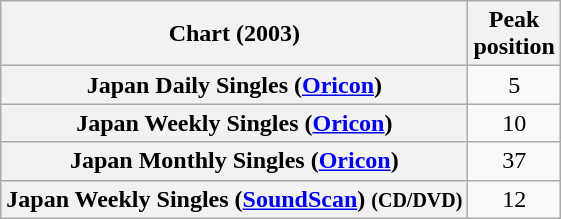<table class="wikitable sortable plainrowheaders" style="text-align:center;">
<tr>
<th scope="col">Chart (2003)</th>
<th scope="col">Peak<br>position</th>
</tr>
<tr>
<th scope="row">Japan Daily Singles (<a href='#'>Oricon</a>)</th>
<td style="text-align:center;">5</td>
</tr>
<tr>
<th scope="row">Japan Weekly Singles (<a href='#'>Oricon</a>)</th>
<td style="text-align:center;">10</td>
</tr>
<tr>
<th scope="row">Japan Monthly Singles (<a href='#'>Oricon</a>)</th>
<td style="text-align:center;">37</td>
</tr>
<tr>
<th scope="row">Japan Weekly Singles (<a href='#'>SoundScan</a>) <small>(CD/DVD)</small></th>
<td style="text-align:center;">12</td>
</tr>
</table>
